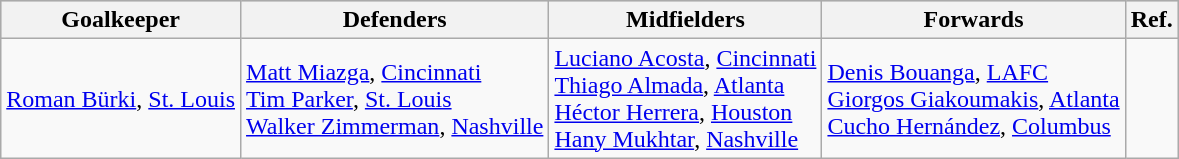<table class="wikitable">
<tr style="background:#cccccc;">
<th>Goalkeeper</th>
<th>Defenders</th>
<th>Midfielders</th>
<th>Forwards</th>
<th>Ref.</th>
</tr>
<tr>
<td> <a href='#'>Roman Bürki</a>, <a href='#'>St. Louis</a></td>
<td> <a href='#'>Matt Miazga</a>, <a href='#'>Cincinnati</a><br> <a href='#'>Tim Parker</a>, <a href='#'>St. Louis</a><br> <a href='#'>Walker Zimmerman</a>, <a href='#'>Nashville</a></td>
<td> <a href='#'>Luciano Acosta</a>, <a href='#'>Cincinnati</a><br> <a href='#'>Thiago Almada</a>, <a href='#'>Atlanta</a><br> <a href='#'>Héctor Herrera</a>, <a href='#'>Houston</a><br> <a href='#'>Hany Mukhtar</a>, <a href='#'>Nashville</a></td>
<td> <a href='#'>Denis Bouanga</a>, <a href='#'>LAFC</a><br> <a href='#'>Giorgos Giakoumakis</a>, <a href='#'>Atlanta</a><br> <a href='#'>Cucho Hernández</a>, <a href='#'>Columbus</a></td>
<td></td>
</tr>
</table>
